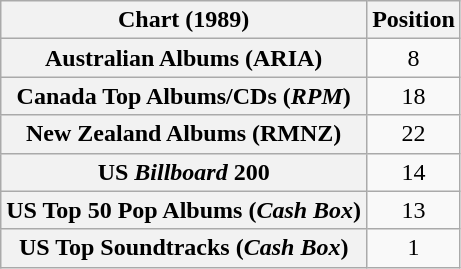<table class="wikitable sortable plainrowheaders" style="text-align:center">
<tr>
<th scope="col">Chart (1989)</th>
<th scope="col">Position</th>
</tr>
<tr>
<th scope="row">Australian Albums (ARIA)</th>
<td>8</td>
</tr>
<tr>
<th scope="row">Canada Top Albums/CDs (<em>RPM</em>)</th>
<td>18</td>
</tr>
<tr>
<th scope="row">New Zealand Albums (RMNZ)</th>
<td>22</td>
</tr>
<tr>
<th scope="row">US <em>Billboard</em> 200</th>
<td>14</td>
</tr>
<tr>
<th scope="row">US Top 50 Pop Albums (<em>Cash Box</em>)</th>
<td>13</td>
</tr>
<tr>
<th scope="row">US Top Soundtracks (<em>Cash Box</em>)</th>
<td>1</td>
</tr>
</table>
